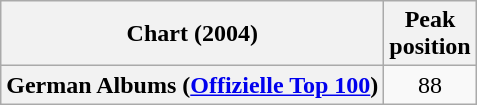<table class="wikitable plainrowheaders">
<tr>
<th scope="col">Chart (2004)</th>
<th scope="col">Peak<br>position</th>
</tr>
<tr>
<th scope="row">German Albums (<a href='#'>Offizielle Top 100</a>)</th>
<td align="center">88</td>
</tr>
</table>
